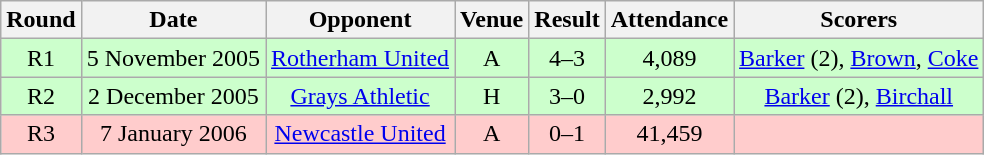<table class= "wikitable " style="font-size:100%; text-align:center">
<tr>
<th>Round</th>
<th>Date</th>
<th>Opponent</th>
<th>Venue</th>
<th>Result</th>
<th>Attendance</th>
<th>Scorers</th>
</tr>
<tr style="background: #CCFFCC;">
<td>R1</td>
<td>5 November 2005</td>
<td><a href='#'>Rotherham United</a></td>
<td>A</td>
<td>4–3</td>
<td>4,089</td>
<td><a href='#'>Barker</a> (2), <a href='#'>Brown</a>, <a href='#'>Coke</a></td>
</tr>
<tr style="background: #CCFFCC;">
<td>R2</td>
<td>2 December 2005</td>
<td><a href='#'>Grays Athletic</a></td>
<td>H</td>
<td>3–0</td>
<td>2,992</td>
<td><a href='#'>Barker</a> (2), <a href='#'>Birchall</a></td>
</tr>
<tr style="background: #FFCCCC;">
<td>R3</td>
<td>7 January 2006</td>
<td><a href='#'>Newcastle United</a></td>
<td>A</td>
<td>0–1</td>
<td>41,459</td>
<td></td>
</tr>
</table>
